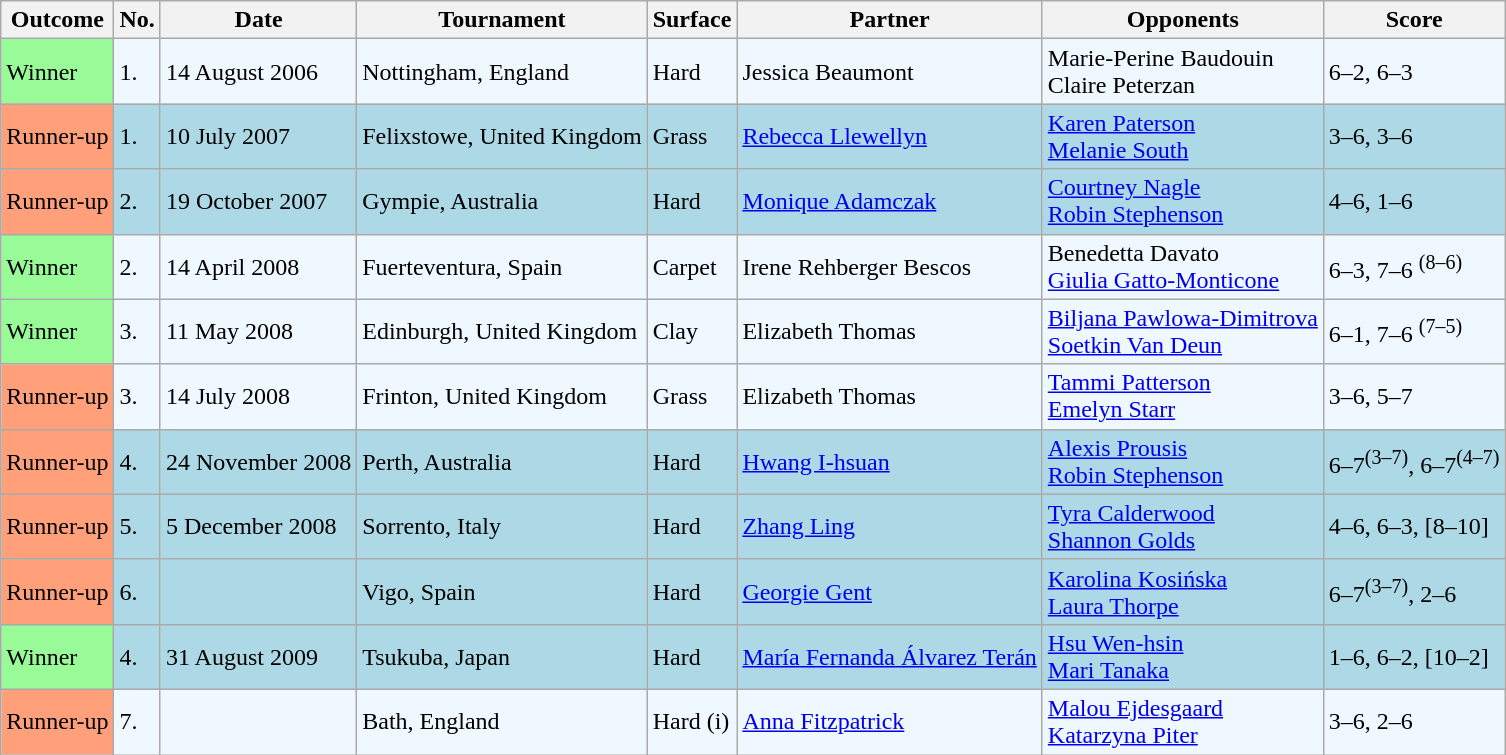<table class="sortable wikitable">
<tr>
<th>Outcome</th>
<th>No.</th>
<th>Date</th>
<th>Tournament</th>
<th>Surface</th>
<th>Partner</th>
<th>Opponents</th>
<th>Score</th>
</tr>
<tr style="background:#f0f8ff;">
<td style="background:#98fb98;">Winner</td>
<td>1.</td>
<td>14 August 2006</td>
<td>Nottingham, England</td>
<td>Hard</td>
<td> Jessica Beaumont</td>
<td> Marie-Perine Baudouin <br>  Claire Peterzan</td>
<td>6–2, 6–3</td>
</tr>
<tr style="background:lightblue;">
<td bgcolor="FFA07A">Runner-up</td>
<td>1.</td>
<td>10 July 2007</td>
<td>Felixstowe, United Kingdom</td>
<td>Grass</td>
<td> <a href='#'>Rebecca Llewellyn</a></td>
<td> <a href='#'>Karen Paterson</a> <br>  <a href='#'>Melanie South</a></td>
<td>3–6, 3–6</td>
</tr>
<tr style="background:lightblue;">
<td bgcolor="FFA07A">Runner-up</td>
<td>2.</td>
<td>19 October 2007</td>
<td>Gympie, Australia</td>
<td>Hard</td>
<td> <a href='#'>Monique Adamczak</a></td>
<td> <a href='#'>Courtney Nagle</a> <br>  <a href='#'>Robin Stephenson</a></td>
<td>4–6, 1–6</td>
</tr>
<tr style="background:#f0f8ff;">
<td style="background:#98fb98;">Winner</td>
<td>2.</td>
<td>14 April 2008</td>
<td>Fuerteventura, Spain</td>
<td>Carpet</td>
<td> Irene Rehberger Bescos</td>
<td> Benedetta Davato <br>  <a href='#'>Giulia Gatto-Monticone</a></td>
<td>6–3, 7–6 <sup>(8–6)</sup></td>
</tr>
<tr style="background:#f0f8ff;">
<td style="background:#98fb98;">Winner</td>
<td>3.</td>
<td>11 May 2008</td>
<td>Edinburgh, United Kingdom</td>
<td>Clay</td>
<td> Elizabeth Thomas</td>
<td> <a href='#'>Biljana Pawlowa-Dimitrova</a> <br>  <a href='#'>Soetkin Van Deun</a></td>
<td>6–1, 7–6 <sup>(7–5)</sup></td>
</tr>
<tr style="background:#f0f8ff;">
<td style="background:#ffa07a;">Runner-up</td>
<td>3.</td>
<td>14 July 2008</td>
<td>Frinton, United Kingdom</td>
<td>Grass</td>
<td> Elizabeth Thomas</td>
<td> <a href='#'>Tammi Patterson</a> <br>  <a href='#'>Emelyn Starr</a></td>
<td>3–6, 5–7</td>
</tr>
<tr style="background:lightblue;">
<td style="background:#ffa07a;">Runner-up</td>
<td>4.</td>
<td>24 November 2008</td>
<td>Perth, Australia</td>
<td>Hard</td>
<td> <a href='#'>Hwang I-hsuan</a></td>
<td> <a href='#'>Alexis Prousis</a> <br>  <a href='#'>Robin Stephenson</a></td>
<td>6–7<sup>(3–7)</sup>, 6–7<sup>(4–7)</sup></td>
</tr>
<tr bgcolor="lightblue">
<td bgcolor="FFA07A">Runner-up</td>
<td>5.</td>
<td>5 December 2008</td>
<td>Sorrento, Italy</td>
<td>Hard</td>
<td> <a href='#'>Zhang Ling</a></td>
<td> <a href='#'>Tyra Calderwood</a> <br>  <a href='#'>Shannon Golds</a></td>
<td>4–6, 6–3, [8–10]</td>
</tr>
<tr style="background:lightblue;">
<td bgcolor="FFA07A">Runner-up</td>
<td>6.</td>
<td></td>
<td>Vigo, Spain</td>
<td>Hard</td>
<td> <a href='#'>Georgie Gent</a></td>
<td> <a href='#'>Karolina Kosińska</a> <br>  <a href='#'>Laura Thorpe</a></td>
<td>6–7<sup>(3–7)</sup>, 2–6</td>
</tr>
<tr bgcolor=lightblue>
<td style="background:#98fb98;">Winner</td>
<td>4.</td>
<td>31 August 2009</td>
<td>Tsukuba, Japan</td>
<td>Hard</td>
<td> <a href='#'>María Fernanda Álvarez Terán</a></td>
<td> <a href='#'>Hsu Wen-hsin</a> <br>  <a href='#'>Mari Tanaka</a></td>
<td>1–6, 6–2, [10–2]</td>
</tr>
<tr bgcolor=#f0f8ff>
<td bgcolor="FFA07A">Runner-up</td>
<td>7.</td>
<td></td>
<td>Bath, England</td>
<td>Hard (i)</td>
<td> <a href='#'>Anna Fitzpatrick</a></td>
<td> <a href='#'>Malou Ejdesgaard</a> <br>  <a href='#'>Katarzyna Piter</a></td>
<td>3–6, 2–6</td>
</tr>
</table>
